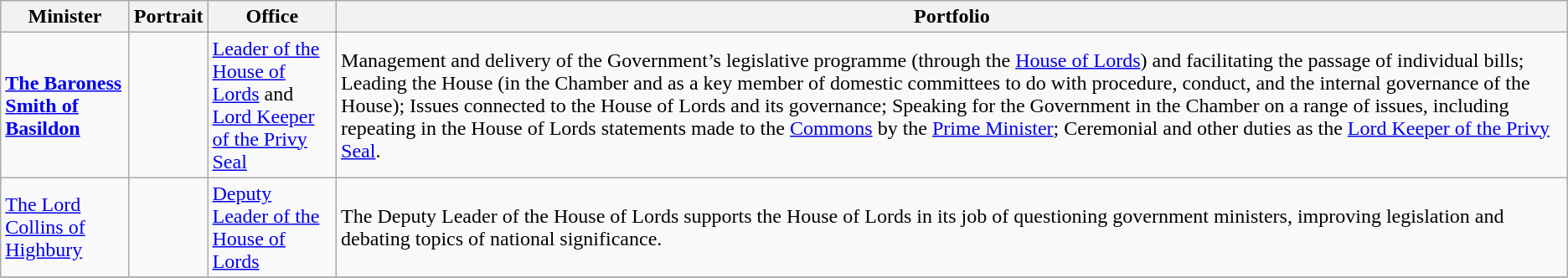<table class=wikitable>
<tr>
<th width=95x>Minister</th>
<th>Portrait</th>
<th width=95x>Office</th>
<th>Portfolio</th>
</tr>
<tr>
<td> <strong><a href='#'>The Baroness Smith of Basildon</a></strong> </td>
<td></td>
<td><a href='#'>Leader of the House of Lords</a> and <a href='#'>Lord Keeper of the Privy Seal</a></td>
<td>Management and delivery of the Government’s legislative programme (through the <a href='#'>House of Lords</a>) and facilitating the passage of individual bills; Leading the House (in the Chamber and as a key member of domestic committees to do with procedure, conduct, and the internal governance of the House); Issues connected to the House of Lords and its governance; Speaking for the Government in the Chamber on a range of issues, including repeating in the House of Lords statements made to the <a href='#'>Commons</a> by the <a href='#'>Prime Minister</a>; Ceremonial and other duties as the <a href='#'>Lord Keeper of the Privy Seal</a>.</td>
</tr>
<tr>
<td> <a href='#'>The Lord Collins of Highbury</a></td>
<td></td>
<td><a href='#'>Deputy Leader of the House of Lords</a></td>
<td>The Deputy Leader of the House of Lords supports the House of Lords in its job of questioning government ministers, improving legislation and debating topics of national significance.</td>
</tr>
<tr>
</tr>
</table>
